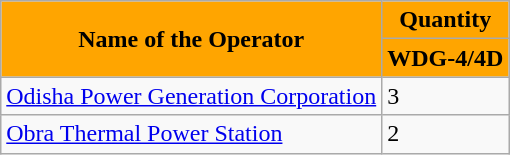<table class="wikitable">
<tr>
<th rowspan="2" style="background:Orange;">Name of the Operator</th>
<th colspan="2" style="background:Orange;">Quantity</th>
</tr>
<tr>
<th style="background:Orange;">WDG-4/4D</th>
</tr>
<tr>
<td><a href='#'>Odisha Power Generation Corporation</a></td>
<td>3</td>
</tr>
<tr>
<td><a href='#'>Obra Thermal Power Station</a></td>
<td>2</td>
</tr>
</table>
